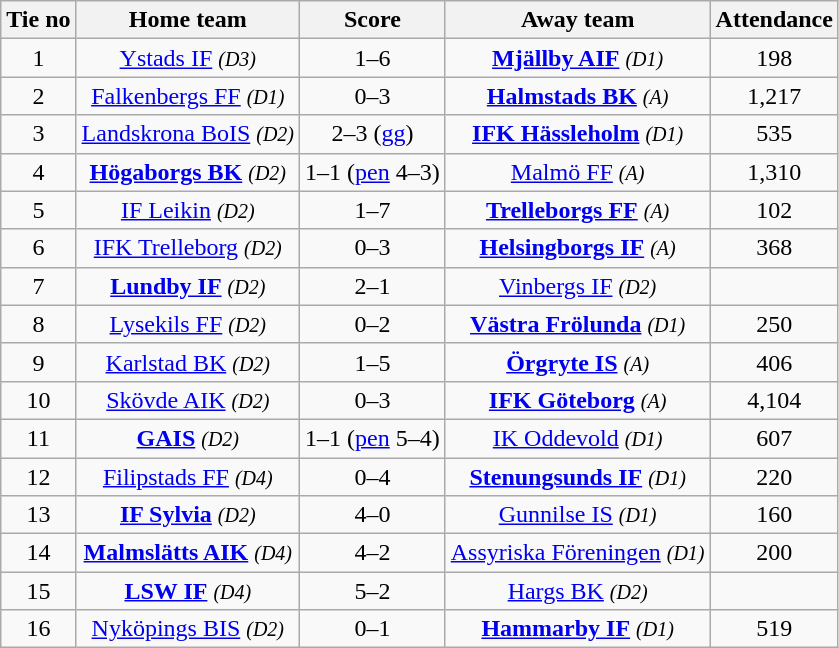<table class="wikitable" style="text-align:center">
<tr>
<th style= width="40px">Tie no</th>
<th style= width="150px">Home team</th>
<th style= width="60px">Score</th>
<th style= width="150px">Away team</th>
<th style= width="30px">Attendance</th>
</tr>
<tr>
<td>1</td>
<td><a href='#'>Ystads IF</a> <em><small>(D3)</small></em></td>
<td>1–6</td>
<td><strong><a href='#'>Mjällby AIF</a></strong> <em><small>(D1)</small></em></td>
<td>198</td>
</tr>
<tr>
<td>2</td>
<td><a href='#'>Falkenbergs FF</a> <em><small>(D1)</small></em></td>
<td>0–3</td>
<td><strong><a href='#'>Halmstads BK</a></strong> <em><small>(A)</small></em></td>
<td>1,217</td>
</tr>
<tr>
<td>3</td>
<td><a href='#'>Landskrona BoIS</a> <em><small>(D2)</small></em></td>
<td>2–3 (<a href='#'>gg</a>)</td>
<td><strong><a href='#'>IFK Hässleholm</a></strong> <em><small>(D1)</small></em></td>
<td>535</td>
</tr>
<tr>
<td>4</td>
<td><strong><a href='#'>Högaborgs BK</a></strong> <em><small>(D2)</small></em></td>
<td>1–1 (<a href='#'>pen</a> 4–3)</td>
<td><a href='#'>Malmö FF</a> <em><small>(A)</small></em></td>
<td>1,310</td>
</tr>
<tr>
<td>5</td>
<td><a href='#'>IF Leikin</a> <em><small>(D2)</small></em></td>
<td>1–7</td>
<td><strong><a href='#'>Trelleborgs FF</a></strong> <em><small>(A)</small></em></td>
<td>102</td>
</tr>
<tr>
<td>6</td>
<td><a href='#'>IFK Trelleborg</a> <em><small>(D2)</small></em></td>
<td>0–3</td>
<td><strong><a href='#'>Helsingborgs IF</a></strong> <em><small>(A)</small></em></td>
<td>368</td>
</tr>
<tr>
<td>7</td>
<td><strong><a href='#'>Lundby IF</a></strong> <em><small>(D2)</small></em></td>
<td>2–1</td>
<td><a href='#'>Vinbergs IF</a> <em><small>(D2)</small></em></td>
<td></td>
</tr>
<tr>
<td>8</td>
<td><a href='#'>Lysekils FF</a> <em><small>(D2)</small></em></td>
<td>0–2</td>
<td><strong><a href='#'>Västra Frölunda</a></strong> <em><small>(D1)</small></em></td>
<td>250</td>
</tr>
<tr>
<td>9</td>
<td><a href='#'>Karlstad BK</a> <em><small>(D2)</small></em></td>
<td>1–5</td>
<td><strong><a href='#'>Örgryte IS</a></strong> <em><small>(A)</small></em></td>
<td>406</td>
</tr>
<tr>
<td>10</td>
<td><a href='#'>Skövde AIK</a> <em><small>(D2)</small></em></td>
<td>0–3</td>
<td><strong><a href='#'>IFK Göteborg</a></strong> <em><small>(A)</small></em></td>
<td>4,104</td>
</tr>
<tr>
<td>11</td>
<td><strong><a href='#'>GAIS</a></strong> <em><small>(D2)</small></em></td>
<td>1–1 (<a href='#'>pen</a> 5–4)</td>
<td><a href='#'>IK Oddevold</a> <em><small>(D1)</small></em></td>
<td>607</td>
</tr>
<tr>
<td>12</td>
<td><a href='#'>Filipstads FF</a> <em><small>(D4)</small></em></td>
<td>0–4</td>
<td><strong><a href='#'>Stenungsunds IF</a></strong> <em><small>(D1)</small></em></td>
<td>220</td>
</tr>
<tr>
<td>13</td>
<td><strong><a href='#'>IF Sylvia</a></strong> <em><small>(D2)</small></em></td>
<td>4–0</td>
<td><a href='#'>Gunnilse IS</a> <em><small>(D1)</small></em></td>
<td>160</td>
</tr>
<tr>
<td>14</td>
<td><strong><a href='#'>Malmslätts AIK</a></strong> <em><small>(D4)</small></em></td>
<td>4–2</td>
<td><a href='#'>Assyriska Föreningen</a> <em><small>(D1)</small></em></td>
<td>200</td>
</tr>
<tr>
<td>15</td>
<td><strong><a href='#'>LSW IF</a></strong> <em><small>(D4)</small></em></td>
<td>5–2</td>
<td><a href='#'>Hargs BK</a> <em><small>(D2)</small></em></td>
<td></td>
</tr>
<tr>
<td>16</td>
<td><a href='#'>Nyköpings BIS</a> <em><small>(D2)</small></em></td>
<td>0–1</td>
<td><strong><a href='#'>Hammarby IF</a></strong> <em><small>(D1)</small></em></td>
<td>519</td>
</tr>
</table>
